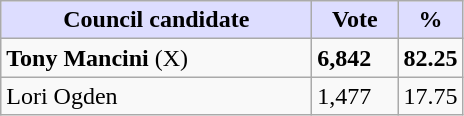<table class="wikitable">
<tr>
<th style="background:#ddf; width:200px;">Council candidate</th>
<th style="background:#ddf; width:50px;">Vote</th>
<th style="background:#ddf; width:30px;">%</th>
</tr>
<tr>
<td><strong>Tony Mancini</strong> (X)</td>
<td><strong>6,842</strong></td>
<td><strong>82.25</strong></td>
</tr>
<tr>
<td>Lori Ogden</td>
<td>1,477</td>
<td>17.75</td>
</tr>
</table>
